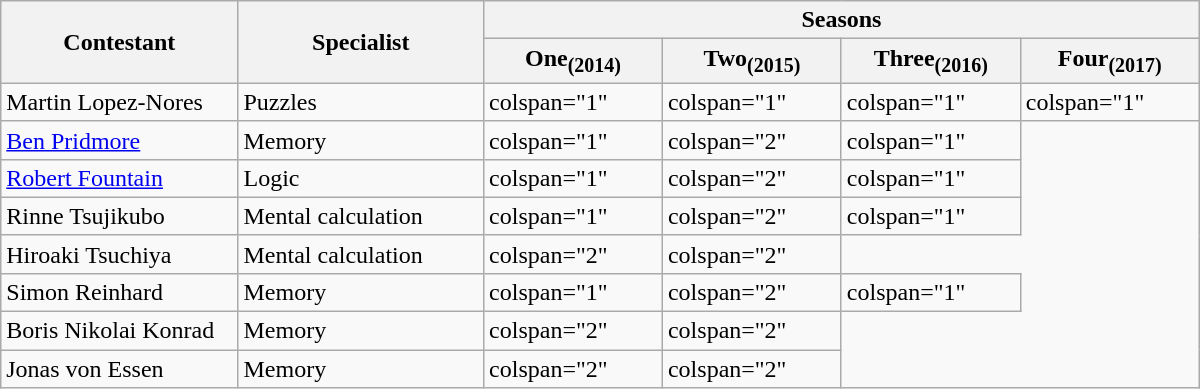<table class="wikitable" style="margin:0.5em auto; width:800px;">
<tr>
<th rowspan="2" width="135">Contestant</th>
<th rowspan="2" width="140">Specialist</th>
<th colspan=4 style=text-align:center;>Seasons</th>
</tr>
<tr>
<th ! width="100">One<sub>(2014)</sub></th>
<th width="100">Two<sub>(2015)</sub></th>
<th width="100">Three<sub>(2016)</sub></th>
<th width="100">Four<sub>(2017)</sub></th>
</tr>
<tr>
<td>Martin Lopez-Nores</td>
<td>Puzzles</td>
<td>colspan="1" </td>
<td>colspan="1" </td>
<td>colspan="1" </td>
<td>colspan="1" </td>
</tr>
<tr>
<td><a href='#'>Ben Pridmore</a></td>
<td>Memory</td>
<td>colspan="1" </td>
<td>colspan="2" </td>
<td>colspan="1" </td>
</tr>
<tr>
<td><a href='#'>Robert Fountain</a></td>
<td>Logic</td>
<td>colspan="1" </td>
<td>colspan="2" </td>
<td>colspan="1" </td>
</tr>
<tr>
<td>Rinne Tsujikubo</td>
<td>Mental calculation</td>
<td>colspan="1" </td>
<td>colspan="2" </td>
<td>colspan="1" </td>
</tr>
<tr>
<td>Hiroaki Tsuchiya</td>
<td>Mental calculation</td>
<td>colspan="2" </td>
<td>colspan="2" </td>
</tr>
<tr>
<td>Simon Reinhard</td>
<td>Memory</td>
<td>colspan="1" </td>
<td>colspan="2" </td>
<td>colspan="1" </td>
</tr>
<tr>
<td>Boris Nikolai Konrad</td>
<td>Memory</td>
<td>colspan="2" </td>
<td>colspan="2" </td>
</tr>
<tr>
<td>Jonas von Essen</td>
<td>Memory</td>
<td>colspan="2" </td>
<td>colspan="2" </td>
</tr>
</table>
